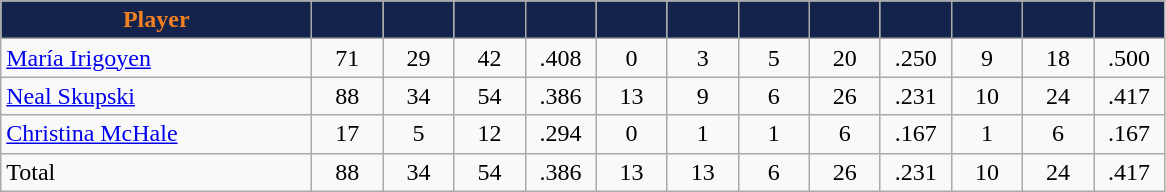<table class="wikitable" style="text-align:center">
<tr>
<th style="background:#14234B; color:#F18121" width="200px">Player</th>
<th style="background:#14234B; color:#F18121" width="40px"></th>
<th style="background:#14234B; color:#F18121" width="40px"></th>
<th style="background:#14234B; color:#F18121" width="40px"></th>
<th style="background:#14234B; color:#F18121" width="40px"></th>
<th style="background:#14234B; color:#F18121" width="40px"></th>
<th style="background:#14234B; color:#F18121" width="40px"></th>
<th style="background:#14234B; color:#F18121" width="40px"></th>
<th style="background:#14234B; color:#F18121" width="40px"></th>
<th style="background:#14234B; color:#F18121" width="40px"></th>
<th style="background:#14234B; color:#F18121" width="40px"></th>
<th style="background:#14234B; color:#F18121" width="40px"></th>
<th style="background:#14234B; color:#F18121" width="40px"></th>
</tr>
<tr>
<td style="text-align:left"><a href='#'>María Irigoyen</a></td>
<td>71</td>
<td>29</td>
<td>42</td>
<td>.408</td>
<td>0</td>
<td>3</td>
<td>5</td>
<td>20</td>
<td>.250</td>
<td>9</td>
<td>18</td>
<td>.500</td>
</tr>
<tr>
<td style="text-align:left"><a href='#'>Neal Skupski</a></td>
<td>88</td>
<td>34</td>
<td>54</td>
<td>.386</td>
<td>13</td>
<td>9</td>
<td>6</td>
<td>26</td>
<td>.231</td>
<td>10</td>
<td>24</td>
<td>.417</td>
</tr>
<tr>
<td style="text-align:left"><a href='#'>Christina McHale</a></td>
<td>17</td>
<td>5</td>
<td>12</td>
<td>.294</td>
<td>0</td>
<td>1</td>
<td>1</td>
<td>6</td>
<td>.167</td>
<td>1</td>
<td>6</td>
<td>.167</td>
</tr>
<tr>
<td style="text-align:left">Total</td>
<td>88</td>
<td>34</td>
<td>54</td>
<td>.386</td>
<td>13</td>
<td>13</td>
<td>6</td>
<td>26</td>
<td>.231</td>
<td>10</td>
<td>24</td>
<td>.417</td>
</tr>
</table>
